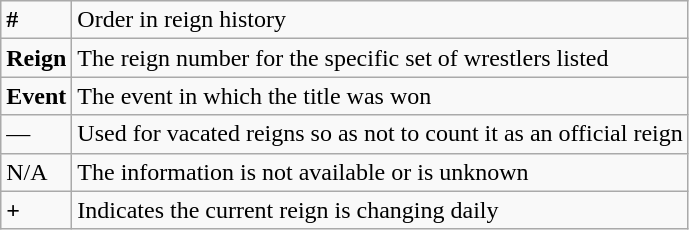<table class="wikitable">
<tr>
<td><strong>#</strong></td>
<td>Order in reign history</td>
</tr>
<tr>
<td><strong>Reign</strong></td>
<td>The reign number for the specific set of wrestlers listed</td>
</tr>
<tr>
<td><strong>Event</strong></td>
<td>The event in which the title was won</td>
</tr>
<tr>
<td>—</td>
<td>Used for vacated reigns so as not to count it as an official reign</td>
</tr>
<tr>
<td>N/A</td>
<td>The information is not available or is unknown</td>
</tr>
<tr>
<td><strong>+</strong></td>
<td>Indicates the current reign is changing daily</td>
</tr>
</table>
